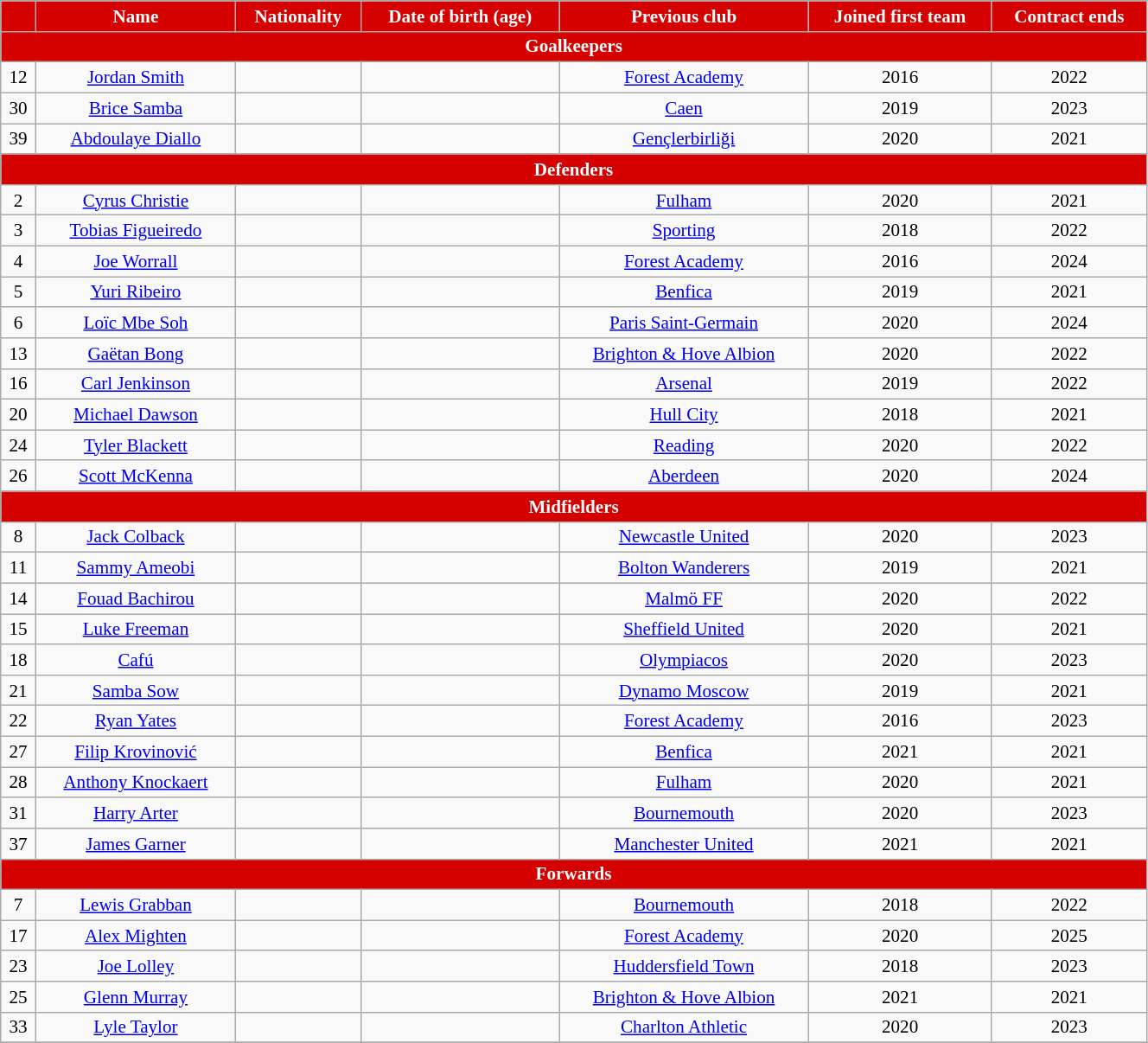<table class="wikitable" style="text-align:center; font-size:88%; width:70%;">
<tr>
<th style="background:#d50000; color:white; text-align:center;"></th>
<th style="background:#d50000; color:white; text-align:center;">Name</th>
<th style="background:#d50000; color:white; text-align:center;">Nationality</th>
<th style="background:#d50000; color:white; text-align:center;">Date of birth (age)</th>
<th style="background:#d50000; color:white; text-align:center;">Previous club</th>
<th style="background:#d50000; color:white; text-align:center;">Joined first team</th>
<th style="background:#d50000; color:white; text-align:center;">Contract ends</th>
</tr>
<tr>
<th colspan="12" style="background:#d50000; color:white; text-align:center;">Goalkeepers</th>
</tr>
<tr>
<td>12</td>
<td><a href='#'>Jordan Smith</a></td>
<td></td>
<td></td>
<td> <a href='#'>Forest Academy</a></td>
<td>2016</td>
<td>2022</td>
</tr>
<tr>
<td>30</td>
<td><a href='#'>Brice Samba</a></td>
<td></td>
<td></td>
<td> <a href='#'>Caen</a></td>
<td>2019</td>
<td>2023</td>
</tr>
<tr>
<td>39</td>
<td><a href='#'>Abdoulaye Diallo</a></td>
<td></td>
<td></td>
<td> <a href='#'>Gençlerbirliği</a></td>
<td>2020</td>
<td>2021</td>
</tr>
<tr>
<th colspan="12" style="background:#d50000; color:white; text-align:center;">Defenders</th>
</tr>
<tr>
<td>2</td>
<td><a href='#'>Cyrus Christie</a></td>
<td></td>
<td></td>
<td> <a href='#'>Fulham</a></td>
<td>2020</td>
<td>2021</td>
</tr>
<tr>
<td>3</td>
<td><a href='#'>Tobias Figueiredo</a></td>
<td></td>
<td></td>
<td> <a href='#'>Sporting</a></td>
<td>2018</td>
<td>2022</td>
</tr>
<tr>
<td>4</td>
<td><a href='#'>Joe Worrall</a></td>
<td></td>
<td></td>
<td> <a href='#'>Forest Academy</a></td>
<td>2016</td>
<td>2024</td>
</tr>
<tr>
<td>5</td>
<td><a href='#'>Yuri Ribeiro</a></td>
<td></td>
<td></td>
<td> <a href='#'>Benfica</a></td>
<td>2019</td>
<td>2021</td>
</tr>
<tr>
<td>6</td>
<td><a href='#'>Loïc Mbe Soh</a></td>
<td></td>
<td></td>
<td> <a href='#'>Paris Saint-Germain</a></td>
<td>2020</td>
<td>2024</td>
</tr>
<tr>
<td>13</td>
<td><a href='#'>Gaëtan Bong</a></td>
<td></td>
<td></td>
<td> <a href='#'>Brighton & Hove Albion</a></td>
<td>2020</td>
<td>2022</td>
</tr>
<tr>
<td>16</td>
<td><a href='#'>Carl Jenkinson</a></td>
<td></td>
<td></td>
<td> <a href='#'>Arsenal</a></td>
<td>2019</td>
<td>2022</td>
</tr>
<tr>
<td>20</td>
<td><a href='#'>Michael Dawson</a></td>
<td></td>
<td></td>
<td> <a href='#'>Hull City</a></td>
<td>2018</td>
<td>2021</td>
</tr>
<tr>
<td>24</td>
<td><a href='#'>Tyler Blackett</a></td>
<td></td>
<td></td>
<td> <a href='#'>Reading</a></td>
<td>2020</td>
<td>2022</td>
</tr>
<tr>
<td>26</td>
<td><a href='#'>Scott McKenna</a></td>
<td></td>
<td></td>
<td> <a href='#'>Aberdeen</a></td>
<td>2020</td>
<td>2024</td>
</tr>
<tr>
<th colspan="12" style="background:#d50000; color:white; text-align:center;">Midfielders</th>
</tr>
<tr>
<td>8</td>
<td><a href='#'>Jack Colback</a></td>
<td></td>
<td></td>
<td> <a href='#'>Newcastle United</a></td>
<td>2020</td>
<td>2023</td>
</tr>
<tr>
<td>11</td>
<td><a href='#'>Sammy Ameobi</a></td>
<td></td>
<td></td>
<td> <a href='#'>Bolton Wanderers</a></td>
<td>2019</td>
<td>2021</td>
</tr>
<tr>
<td>14</td>
<td><a href='#'>Fouad Bachirou</a></td>
<td></td>
<td></td>
<td> <a href='#'>Malmö FF</a></td>
<td>2020</td>
<td>2022</td>
</tr>
<tr>
<td>15</td>
<td><a href='#'>Luke Freeman</a></td>
<td></td>
<td></td>
<td> <a href='#'>Sheffield United</a></td>
<td>2020</td>
<td>2021</td>
</tr>
<tr>
<td>18</td>
<td><a href='#'>Cafú</a></td>
<td></td>
<td></td>
<td> <a href='#'>Olympiacos</a></td>
<td>2020</td>
<td>2023</td>
</tr>
<tr>
<td>21</td>
<td><a href='#'>Samba Sow</a></td>
<td></td>
<td></td>
<td> <a href='#'>Dynamo Moscow</a></td>
<td>2019</td>
<td>2021</td>
</tr>
<tr>
<td>22</td>
<td><a href='#'>Ryan Yates</a></td>
<td></td>
<td></td>
<td> <a href='#'>Forest Academy</a></td>
<td>2016</td>
<td>2023</td>
</tr>
<tr>
<td>27</td>
<td><a href='#'>Filip Krovinović</a></td>
<td></td>
<td></td>
<td> <a href='#'>Benfica</a></td>
<td>2021</td>
<td>2021</td>
</tr>
<tr>
<td>28</td>
<td><a href='#'>Anthony Knockaert</a></td>
<td></td>
<td></td>
<td> <a href='#'>Fulham</a></td>
<td>2020</td>
<td>2021</td>
</tr>
<tr>
<td>31</td>
<td><a href='#'>Harry Arter</a></td>
<td></td>
<td></td>
<td> <a href='#'>Bournemouth</a></td>
<td>2020</td>
<td>2023</td>
</tr>
<tr>
<td>37</td>
<td><a href='#'>James Garner</a></td>
<td></td>
<td></td>
<td> <a href='#'>Manchester United</a></td>
<td>2021</td>
<td>2021</td>
</tr>
<tr>
<th colspan="12" style="background:#d50000; color:white; text-align:center;">Forwards</th>
</tr>
<tr>
<td>7</td>
<td><a href='#'>Lewis Grabban</a></td>
<td></td>
<td></td>
<td> <a href='#'>Bournemouth</a></td>
<td>2018</td>
<td>2022</td>
</tr>
<tr>
<td>17</td>
<td><a href='#'>Alex Mighten</a></td>
<td></td>
<td></td>
<td> <a href='#'>Forest Academy</a></td>
<td>2020</td>
<td>2025</td>
</tr>
<tr>
<td>23</td>
<td><a href='#'>Joe Lolley</a></td>
<td></td>
<td></td>
<td> <a href='#'>Huddersfield Town</a></td>
<td>2018</td>
<td>2023</td>
</tr>
<tr>
<td>25</td>
<td><a href='#'>Glenn Murray</a></td>
<td></td>
<td></td>
<td> <a href='#'>Brighton & Hove Albion</a></td>
<td>2021</td>
<td>2021</td>
</tr>
<tr>
<td>33</td>
<td><a href='#'>Lyle Taylor</a></td>
<td></td>
<td></td>
<td> <a href='#'>Charlton Athletic</a></td>
<td>2020</td>
<td>2023</td>
</tr>
<tr>
</tr>
</table>
